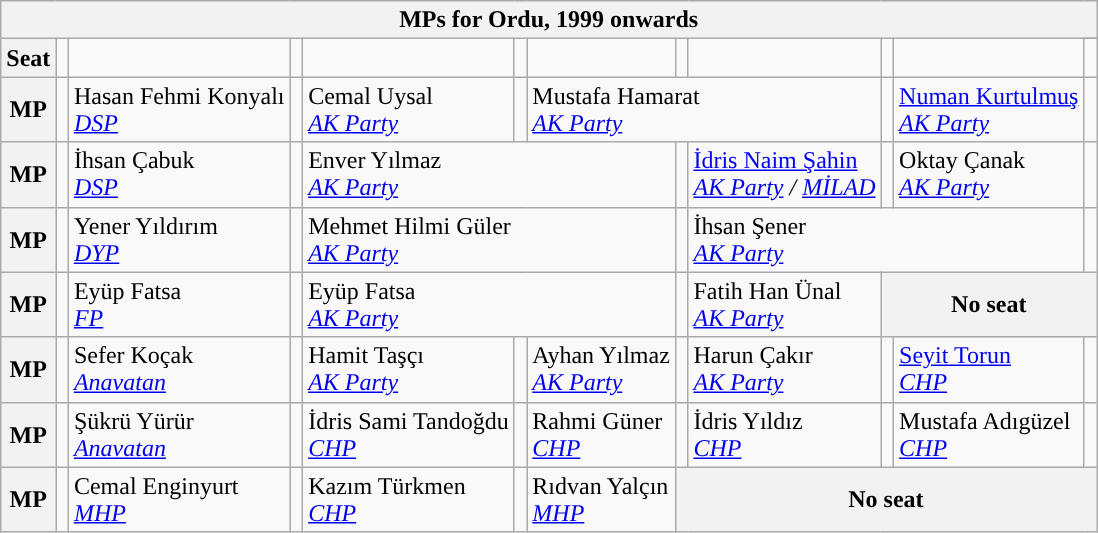<table class="wikitable">
<tr>
<th colspan = 12>MPs for Ordu, 1999 onwards</th>
</tr>
<tr>
<th rowspan = 2>Seat</th>
<td rowspan="2" style="width:1px;"></td>
<td rowspan = 2></td>
<td rowspan="2" style="width:1px;"></td>
<td rowspan = 2></td>
<td rowspan="2" style="width:1px;"></td>
<td rowspan = 2></td>
<td rowspan="2" style="width:1px;"></td>
<td rowspan = 2></td>
<td rowspan="2" style="width:1px;"></td>
<td rowspan = 2></td>
</tr>
<tr>
<td></td>
</tr>
<tr>
<th>MP</th>
<td width=1px style="background-color: "></td>
<td colspan = 1>Hasan Fehmi Konyalı<br><em><a href='#'>DSP</a></em></td>
<td width=1px style="background-color: "></td>
<td colspan = 1>Cemal Uysal<br><em><a href='#'>AK Party</a></em></td>
<td width=1px style="background-color: "></td>
<td colspan = 3>Mustafa Hamarat<br><em><a href='#'>AK Party</a></em></td>
<td width=1px style="background-color: "></td>
<td colspan = 1><a href='#'>Numan Kurtulmuş</a><br><em><a href='#'>AK Party</a></em></td>
<td width=1px style="background-color: "></td>
</tr>
<tr>
<th>MP</th>
<td width=1px style="background-color: "></td>
<td colspan = 1>İhsan Çabuk<br><em><a href='#'>DSP</a></em></td>
<td width=1px style="background-color: "></td>
<td colspan = 3>Enver Yılmaz<br><em><a href='#'>AK Party</a></em></td>
<td width=1px style="background-color: "></td>
<td colspan = 1><a href='#'>İdris Naim Şahin</a><br><em><a href='#'>AK Party</a> / <a href='#'>MİLAD</a></em></td>
<td width=1px style="background-color: "></td>
<td colspan = 1>Oktay Çanak<br><em><a href='#'>AK Party</a></em></td>
<td width=1px style="background-color: "></td>
</tr>
<tr>
<th>MP</th>
<td width=1px style="background-color: "></td>
<td colspan = 1>Yener Yıldırım<br><em><a href='#'>DYP</a></em></td>
<td width=1px style="background-color: "></td>
<td colspan = 3>Mehmet Hilmi Güler<br><em><a href='#'>AK Party</a></em></td>
<td width=1px style="background-color: "></td>
<td colspan = 3>İhsan Şener<br><em><a href='#'>AK Party</a></em></td>
<td width=1px style="background-color: "></td>
</tr>
<tr>
<th>MP</th>
<td width=1px style="background-color: "></td>
<td colspan = 1>Eyüp Fatsa<br><em><a href='#'>FP</a></em></td>
<td width=1px style="background-color: "></td>
<td colspan = 3>Eyüp Fatsa<br><em><a href='#'>AK Party</a></em></td>
<td width=1px style="background-color: "></td>
<td colspan = 1>Fatih Han Ünal<br><em><a href='#'>AK Party</a></em></td>
<th colspan = 3>No seat</th>
</tr>
<tr>
<th>MP</th>
<td width=1px style="background-color: "></td>
<td colspan = 1>Sefer Koçak<br><em><a href='#'>Anavatan</a></em></td>
<td width=1px style="background-color: "></td>
<td colspan = 1>Hamit Taşçı<br><em><a href='#'>AK Party</a></em></td>
<td width=1px style="background-color: "></td>
<td colspan = 1>Ayhan Yılmaz<br><em><a href='#'>AK Party</a></em></td>
<td width=1px style="background-color: "></td>
<td colspan = 1>Harun Çakır<br><em><a href='#'>AK Party</a></em></td>
<td width=1px style="background-color: "></td>
<td colspan = 1><a href='#'>Seyit Torun</a><br><em><a href='#'>CHP</a></em></td>
<td width=1px style="background-color: "></td>
</tr>
<tr>
<th>MP</th>
<td width=1px style="background-color: "></td>
<td colspan = 1>Şükrü Yürür<br><em><a href='#'>Anavatan</a></em></td>
<td width=1px style="background-color: "></td>
<td colspan = 1>İdris Sami Tandoğdu<br><em><a href='#'>CHP</a></em></td>
<td width=1px style="background-color: "></td>
<td colspan = 1>Rahmi Güner<br><em><a href='#'>CHP</a></em></td>
<td width=1px style="background-color: "></td>
<td colspan = 1>İdris Yıldız<br><em><a href='#'>CHP</a></em></td>
<td width=1px style="background-color: "></td>
<td colspan = 1>Mustafa Adıgüzel<br><em><a href='#'>CHP</a></em></td>
<td width=1px style="background-color: "></td>
</tr>
<tr>
<th>MP</th>
<td width=1px style="background-color: "></td>
<td colspan = 1>Cemal Enginyurt<br><em><a href='#'>MHP</a></em></td>
<td width=1px style="background-color: "></td>
<td colspan = 1>Kazım Türkmen<br><em><a href='#'>CHP</a></em></td>
<td width=1px style="background-color: "></td>
<td colspan = 1>Rıdvan Yalçın<br><em><a href='#'>MHP</a></em></td>
<th colspan = 5>No seat</th>
</tr>
</table>
